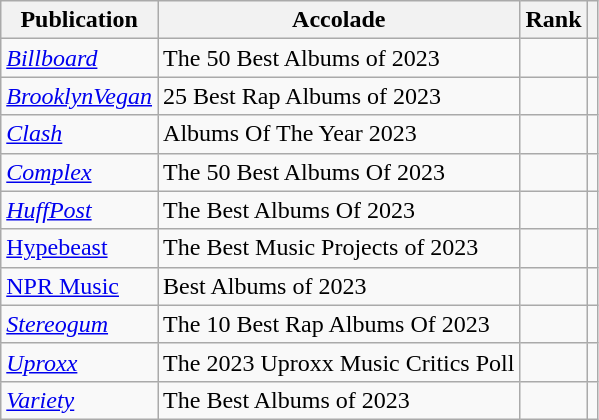<table class="sortable wikitable">
<tr>
<th>Publication</th>
<th>Accolade</th>
<th>Rank</th>
<th class="unsortable"></th>
</tr>
<tr>
<td><em><a href='#'>Billboard</a></em></td>
<td>The 50 Best Albums of 2023</td>
<td></td>
<td></td>
</tr>
<tr>
<td><em><a href='#'>BrooklynVegan</a></em></td>
<td>25 Best Rap Albums of 2023</td>
<td></td>
<td></td>
</tr>
<tr>
<td><em><a href='#'>Clash</a></em></td>
<td>Albums Of The Year 2023</td>
<td></td>
<td></td>
</tr>
<tr>
<td><em><a href='#'>Complex</a></em></td>
<td>The 50 Best Albums Of 2023</td>
<td></td>
<td></td>
</tr>
<tr>
<td><em><a href='#'>HuffPost</a></em></td>
<td>The Best Albums Of 2023</td>
<td></td>
<td></td>
</tr>
<tr>
<td><a href='#'>Hypebeast</a></td>
<td>The Best Music Projects of 2023</td>
<td></td>
<td></td>
</tr>
<tr>
<td><a href='#'>NPR Music</a></td>
<td>Best Albums of 2023</td>
<td></td>
<td></td>
</tr>
<tr>
<td><em><a href='#'>Stereogum</a></em></td>
<td>The 10 Best Rap Albums Of 2023</td>
<td></td>
<td></td>
</tr>
<tr>
<td><em><a href='#'>Uproxx</a></em></td>
<td>The 2023 Uproxx Music Critics Poll</td>
<td></td>
<td></td>
</tr>
<tr>
<td><em><a href='#'>Variety</a></em></td>
<td>The Best Albums of 2023</td>
<td></td>
<td></td>
</tr>
</table>
